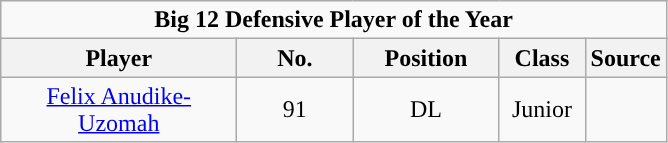<table class="wikitable" style="text-align:center">
<tr>
<td colspan="6"><strong>Big 12 Defensive Player of the Year</strong></td>
</tr>
<tr>
<th style="width:150px; ">Player</th>
<th style="width:70px; ">No.</th>
<th style="width:90px; ">Position</th>
<th style="width:50px; ">Class</th>
<th style="width:10px; ">Source</th>
</tr>
<tr>
<td><a href='#'>Felix Anudike-Uzomah</a></td>
<td>91</td>
<td>DL</td>
<td>Junior</td>
<td></td>
</tr>
</table>
